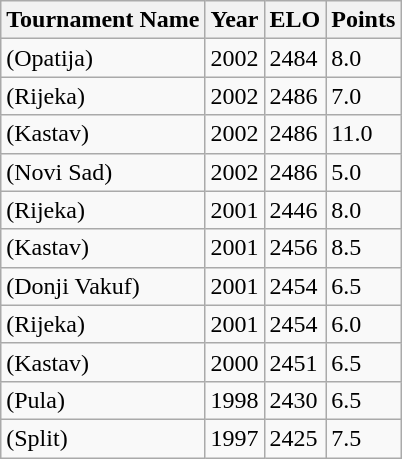<table class="wikitable">
<tr>
<th>Tournament Name</th>
<th>Year</th>
<th>ELO</th>
<th>Points</th>
</tr>
<tr>
<td>(Opatija)</td>
<td>2002</td>
<td>2484</td>
<td>8.0</td>
</tr>
<tr>
<td>(Rijeka)</td>
<td>2002</td>
<td>2486</td>
<td>7.0</td>
</tr>
<tr>
<td>(Kastav)</td>
<td>2002</td>
<td>2486</td>
<td>11.0</td>
</tr>
<tr>
<td>(Novi Sad)</td>
<td>2002</td>
<td>2486</td>
<td>5.0</td>
</tr>
<tr>
<td>(Rijeka)</td>
<td>2001</td>
<td>2446</td>
<td>8.0</td>
</tr>
<tr>
<td>(Kastav)</td>
<td>2001</td>
<td>2456</td>
<td>8.5</td>
</tr>
<tr>
<td>(Donji Vakuf)</td>
<td>2001</td>
<td>2454</td>
<td>6.5</td>
</tr>
<tr>
<td>(Rijeka)</td>
<td>2001</td>
<td>2454</td>
<td>6.0</td>
</tr>
<tr>
<td>(Kastav)</td>
<td>2000</td>
<td>2451</td>
<td>6.5</td>
</tr>
<tr>
<td>(Pula)</td>
<td>1998</td>
<td>2430</td>
<td>6.5</td>
</tr>
<tr>
<td>(Split)</td>
<td>1997</td>
<td>2425</td>
<td>7.5</td>
</tr>
</table>
